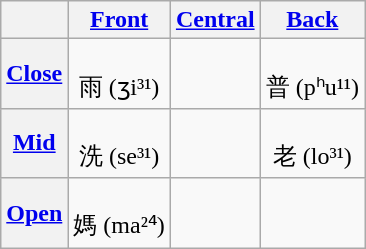<table class="wikitable">
<tr>
<th></th>
<th><a href='#'>Front</a></th>
<th><a href='#'>Central</a></th>
<th><a href='#'>Back</a></th>
</tr>
<tr align="center">
<th><a href='#'>Close</a></th>
<td><br>雨 (ʒi³¹)</td>
<td></td>
<td><br>普 (pʰu¹¹)</td>
</tr>
<tr align="center">
<th><a href='#'>Mid</a></th>
<td><br>洗 (se³¹)</td>
<td></td>
<td><br>老 (lo³¹)</td>
</tr>
<tr align="center">
<th><a href='#'>Open</a></th>
<td><br>媽 (ma²⁴)</td>
<td></td>
<td></td>
</tr>
</table>
